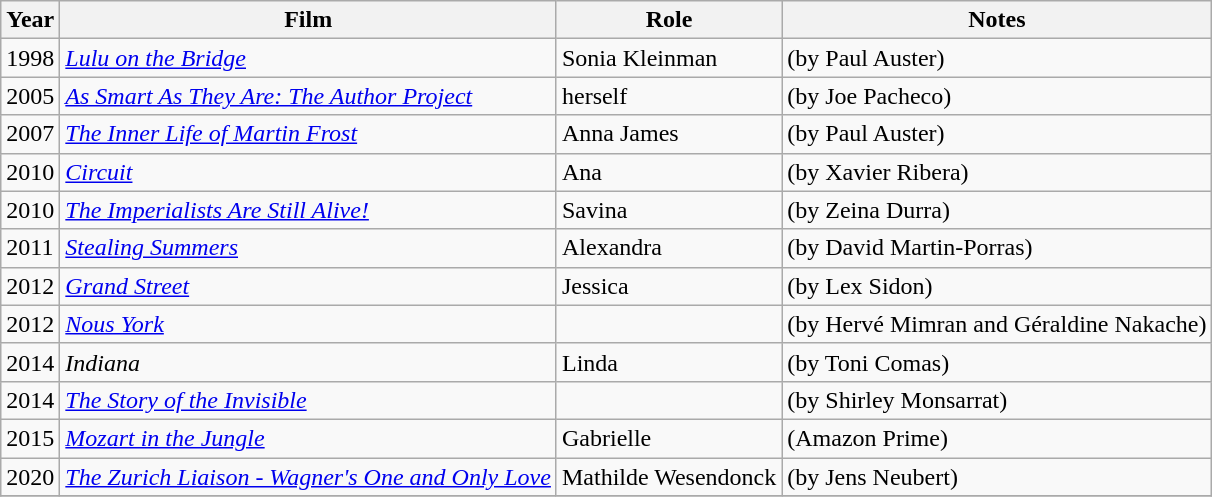<table class="wikitable sortable">
<tr>
<th>Year</th>
<th>Film</th>
<th>Role</th>
<th class="unsortable">Notes</th>
</tr>
<tr>
<td>1998</td>
<td><em><a href='#'>Lulu on the Bridge</a></em></td>
<td>Sonia Kleinman</td>
<td>(by Paul Auster)</td>
</tr>
<tr>
<td>2005</td>
<td><em><a href='#'>As Smart As They Are: The Author Project</a></em></td>
<td>herself</td>
<td>(by Joe Pacheco)</td>
</tr>
<tr>
<td>2007</td>
<td><em><a href='#'>The Inner Life of Martin Frost</a></em></td>
<td>Anna James</td>
<td>(by Paul Auster)</td>
</tr>
<tr>
<td>2010</td>
<td><em><a href='#'>Circuit</a></em></td>
<td>Ana</td>
<td>(by Xavier Ribera)</td>
</tr>
<tr>
<td>2010</td>
<td><em><a href='#'>The Imperialists Are Still Alive!</a></em></td>
<td>Savina</td>
<td>(by Zeina Durra)</td>
</tr>
<tr>
<td>2011</td>
<td><em><a href='#'>Stealing Summers</a></em></td>
<td>Alexandra</td>
<td>(by David Martin-Porras)</td>
</tr>
<tr>
<td>2012</td>
<td><em><a href='#'>Grand Street</a></em></td>
<td>Jessica</td>
<td>(by Lex Sidon)</td>
</tr>
<tr>
<td>2012</td>
<td><em><a href='#'>Nous York</a></em></td>
<td></td>
<td>(by Hervé Mimran and Géraldine Nakache)</td>
</tr>
<tr>
<td>2014</td>
<td><em>Indiana</em></td>
<td>Linda</td>
<td>(by Toni Comas)</td>
</tr>
<tr>
<td>2014</td>
<td><em><a href='#'>The Story of the Invisible</a></em></td>
<td></td>
<td>(by Shirley Monsarrat)</td>
</tr>
<tr>
<td>2015</td>
<td><em><a href='#'>Mozart in the Jungle</a></em></td>
<td>Gabrielle</td>
<td>(Amazon Prime)</td>
</tr>
<tr>
<td>2020</td>
<td><em><a href='#'>The Zurich Liaison - Wagner's One and Only Love</a></em></td>
<td>Mathilde Wesendonck</td>
<td>(by  Jens Neubert)</td>
</tr>
<tr>
</tr>
</table>
